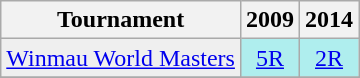<table class="wikitable">
<tr>
<th>Tournament</th>
<th>2009</th>
<th>2014</th>
</tr>
<tr>
<td style="background:#efefef;"><a href='#'>Winmau World Masters</a></td>
<td style="text-align:center; background:#afeeee;"><a href='#'>5R</a></td>
<td style="text-align:center; background:#afeeee;"><a href='#'>2R</a></td>
</tr>
<tr>
</tr>
</table>
